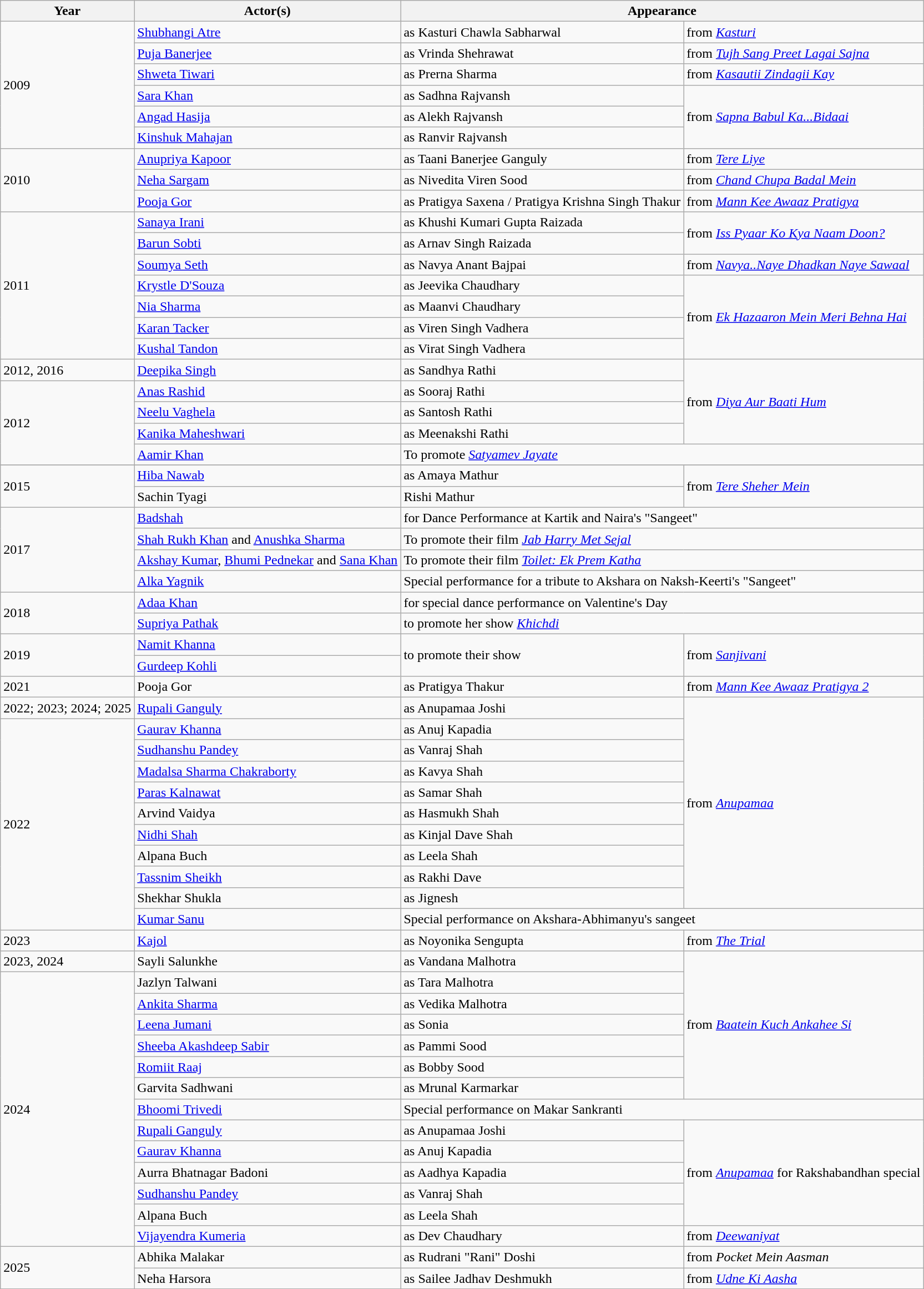<table class="wikitable">
<tr>
<th>Year</th>
<th>Actor(s)</th>
<th colspan="2">Appearance</th>
</tr>
<tr>
<td rowspan="6">2009</td>
<td><a href='#'>Shubhangi Atre</a></td>
<td>as Kasturi Chawla Sabharwal</td>
<td>from <em><a href='#'>Kasturi</a></em></td>
</tr>
<tr>
<td><a href='#'>Puja Banerjee</a></td>
<td>as Vrinda Shehrawat</td>
<td>from <em><a href='#'>Tujh Sang Preet Lagai Sajna</a></em></td>
</tr>
<tr>
<td><a href='#'>Shweta Tiwari</a></td>
<td>as Prerna Sharma</td>
<td>from <em><a href='#'>Kasautii Zindagii Kay</a></em></td>
</tr>
<tr>
<td><a href='#'>Sara Khan</a></td>
<td>as Sadhna Rajvansh</td>
<td rowspan="3">from <em><a href='#'>Sapna Babul Ka...Bidaai</a></em></td>
</tr>
<tr>
<td><a href='#'>Angad Hasija</a></td>
<td>as Alekh Rajvansh</td>
</tr>
<tr>
<td><a href='#'>Kinshuk Mahajan</a></td>
<td>as Ranvir Rajvansh</td>
</tr>
<tr>
<td rowspan="3">2010</td>
<td><a href='#'>Anupriya Kapoor</a></td>
<td>as Taani Banerjee Ganguly</td>
<td>from <em><a href='#'>Tere Liye</a></em></td>
</tr>
<tr>
<td><a href='#'>Neha Sargam</a></td>
<td>as Nivedita Viren Sood</td>
<td>from <em><a href='#'>Chand Chupa Badal Mein</a></em></td>
</tr>
<tr>
<td><a href='#'>Pooja Gor</a></td>
<td>as Pratigya Saxena / Pratigya Krishna Singh Thakur</td>
<td>from <em><a href='#'>Mann Kee Awaaz Pratigya</a></em></td>
</tr>
<tr>
<td rowspan="7">2011</td>
<td><a href='#'>Sanaya Irani</a></td>
<td>as Khushi Kumari Gupta Raizada</td>
<td rowspan="2">from <em><a href='#'>Iss Pyaar Ko Kya Naam Doon?</a></em></td>
</tr>
<tr>
<td><a href='#'>Barun Sobti</a></td>
<td>as Arnav Singh Raizada</td>
</tr>
<tr>
<td><a href='#'>Soumya Seth</a></td>
<td>as Navya Anant Bajpai</td>
<td>from <em><a href='#'>Navya..Naye Dhadkan Naye Sawaal</a></em></td>
</tr>
<tr>
<td><a href='#'>Krystle D'Souza</a></td>
<td>as Jeevika Chaudhary</td>
<td rowspan="4">from <em><a href='#'>Ek Hazaaron Mein Meri Behna Hai</a></em></td>
</tr>
<tr>
<td><a href='#'>Nia Sharma</a></td>
<td>as Maanvi Chaudhary</td>
</tr>
<tr>
<td><a href='#'>Karan Tacker</a></td>
<td>as Viren Singh Vadhera</td>
</tr>
<tr>
<td><a href='#'>Kushal Tandon</a></td>
<td>as Virat Singh Vadhera</td>
</tr>
<tr>
<td>2012, 2016</td>
<td><a href='#'>Deepika Singh</a></td>
<td>as Sandhya Rathi</td>
<td rowspan="4">from <em><a href='#'>Diya Aur Baati Hum</a></em></td>
</tr>
<tr>
<td rowspan="4">2012</td>
<td><a href='#'>Anas Rashid</a></td>
<td>as Sooraj Rathi</td>
</tr>
<tr>
<td><a href='#'>Neelu Vaghela</a></td>
<td>as Santosh Rathi</td>
</tr>
<tr>
<td><a href='#'>Kanika Maheshwari</a></td>
<td>as Meenakshi Rathi</td>
</tr>
<tr>
<td><a href='#'>Aamir Khan</a></td>
<td colspan="2">To promote <em><a href='#'>Satyamev Jayate</a></em></td>
</tr>
<tr>
</tr>
<tr>
<td rowspan="2">2015</td>
<td><a href='#'>Hiba Nawab</a></td>
<td>as Amaya Mathur</td>
<td rowspan="2">from <em><a href='#'>Tere Sheher Mein</a></em></td>
</tr>
<tr>
<td>Sachin Tyagi</td>
<td>Rishi Mathur</td>
</tr>
<tr>
<td rowspan="4">2017</td>
<td><a href='#'>Badshah</a></td>
<td colspan=2">for Dance Performance at Kartik and Naira's "Sangeet"</td>
</tr>
<tr>
<td><a href='#'>Shah Rukh Khan</a> and <a href='#'>Anushka Sharma</a></td>
<td colspan="2">To promote their film <em><a href='#'>Jab Harry Met Sejal</a></em></td>
</tr>
<tr>
<td><a href='#'>Akshay Kumar</a>, <a href='#'>Bhumi Pednekar</a> and <a href='#'>Sana Khan</a></td>
<td colspan="2">To promote their film <em><a href='#'>Toilet: Ek Prem Katha</a></em></td>
</tr>
<tr>
<td><a href='#'>Alka Yagnik</a></td>
<td colspan="2">Special performance for a tribute to Akshara on Naksh-Keerti's "Sangeet"</td>
</tr>
<tr>
<td rowspan="2">2018</td>
<td><a href='#'>Adaa Khan</a></td>
<td colspan="2">for special dance performance on Valentine's Day</td>
</tr>
<tr>
<td><a href='#'>Supriya Pathak</a></td>
<td colspan="2">to promote her show <em><a href='#'>Khichdi</a></em></td>
</tr>
<tr>
<td rowspan="2">2019</td>
<td><a href='#'>Namit Khanna</a></td>
<td rowspan="2">to promote their show</td>
<td rowspan="2">from <a href='#'><em>Sanjivani</em></a></td>
</tr>
<tr>
<td><a href='#'>Gurdeep Kohli</a></td>
</tr>
<tr>
<td>2021</td>
<td>Pooja Gor</td>
<td>as Pratigya Thakur</td>
<td>from <em><a href='#'>Mann Kee Awaaz Pratigya 2</a></em></td>
</tr>
<tr>
<td>2022; 2023; 2024; 2025</td>
<td><a href='#'>Rupali Ganguly</a></td>
<td>as Anupamaa Joshi</td>
<td rowspan="10">from <em><a href='#'>Anupamaa</a></em></td>
</tr>
<tr>
<td scope = "row" rowspan = 10>2022</td>
<td><a href='#'>Gaurav Khanna</a></td>
<td>as Anuj Kapadia</td>
</tr>
<tr>
<td><a href='#'>Sudhanshu Pandey</a></td>
<td>as Vanraj Shah</td>
</tr>
<tr>
<td><a href='#'>Madalsa Sharma Chakraborty</a></td>
<td>as Kavya Shah</td>
</tr>
<tr>
<td><a href='#'>Paras Kalnawat</a></td>
<td>as Samar Shah</td>
</tr>
<tr>
<td>Arvind Vaidya</td>
<td>as Hasmukh Shah</td>
</tr>
<tr>
<td><a href='#'>Nidhi Shah</a></td>
<td>as Kinjal Dave Shah</td>
</tr>
<tr>
<td>Alpana Buch</td>
<td>as Leela Shah</td>
</tr>
<tr>
<td><a href='#'>Tassnim Sheikh</a></td>
<td>as Rakhi Dave</td>
</tr>
<tr>
<td>Shekhar Shukla</td>
<td>as Jignesh</td>
</tr>
<tr>
<td><a href='#'>Kumar Sanu</a></td>
<td colspan="2">Special performance on Akshara-Abhimanyu's sangeet</td>
</tr>
<tr>
<td>2023</td>
<td><a href='#'>Kajol</a></td>
<td>as Noyonika Sengupta</td>
<td>from <a href='#'><em>The Trial</em></a></td>
</tr>
<tr>
<td>2023, 2024</td>
<td>Sayli Salunkhe</td>
<td>as Vandana Malhotra</td>
<td rowspan="7">from <em><a href='#'>Baatein Kuch Ankahee Si</a></em></td>
</tr>
<tr>
<td rowspan="13">2024</td>
<td>Jazlyn Talwani</td>
<td>as Tara Malhotra</td>
</tr>
<tr>
<td><a href='#'>Ankita Sharma</a></td>
<td>as Vedika Malhotra</td>
</tr>
<tr>
<td><a href='#'>Leena Jumani</a></td>
<td>as Sonia</td>
</tr>
<tr>
<td><a href='#'>Sheeba Akashdeep Sabir</a></td>
<td>as Pammi Sood</td>
</tr>
<tr>
<td><a href='#'>Romiit Raaj</a></td>
<td>as Bobby Sood</td>
</tr>
<tr>
<td>Garvita Sadhwani</td>
<td>as Mrunal Karmarkar</td>
</tr>
<tr>
<td><a href='#'>Bhoomi Trivedi</a></td>
<td colspan="2">Special performance on Makar Sankranti</td>
</tr>
<tr>
<td><a href='#'>Rupali Ganguly</a></td>
<td>as Anupamaa Joshi</td>
<td rowspan="5">from <em><a href='#'>Anupamaa</a></em> for Rakshabandhan special </td>
</tr>
<tr>
<td><a href='#'>Gaurav Khanna</a></td>
<td>as Anuj Kapadia</td>
</tr>
<tr>
<td>Aurra Bhatnagar Badoni</td>
<td>as Aadhya Kapadia</td>
</tr>
<tr>
<td><a href='#'>Sudhanshu Pandey</a></td>
<td>as Vanraj Shah</td>
</tr>
<tr>
<td>Alpana Buch</td>
<td>as Leela Shah</td>
</tr>
<tr>
<td><a href='#'>Vijayendra Kumeria</a></td>
<td>as Dev Chaudhary</td>
<td>from <em><a href='#'>Deewaniyat</a></em></td>
</tr>
<tr>
<td rowspan="2">2025</td>
<td>Abhika Malakar</td>
<td>as Rudrani "Rani" Doshi</td>
<td>from <em>Pocket Mein Aasman</em></td>
</tr>
<tr>
<td>Neha Harsora</td>
<td>as Sailee Jadhav Deshmukh</td>
<td>from <em><a href='#'>Udne Ki Aasha</a></em></td>
</tr>
</table>
